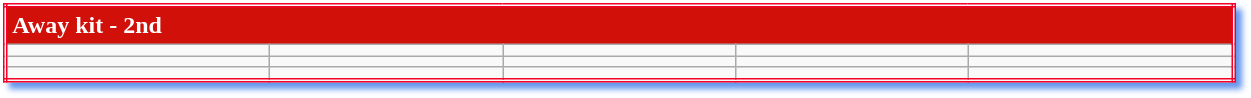<table class="wikitable mw-collapsible mw-collapsed" style="width:65%; border:double #f50126; box-shadow: 4px 4px 4px CornFlowerBlue;">
<tr style="background-color:#D01009; color:white; font-weight:bold;">
<td colspan=5>Away kit - 2nd</td>
</tr>
<tr>
<td></td>
<td></td>
<td></td>
<td></td>
<td></td>
</tr>
<tr>
<td></td>
<td></td>
<td></td>
<td></td>
<td></td>
</tr>
<tr>
<td></td>
<td></td>
<td></td>
<td></td>
<td></td>
</tr>
</table>
